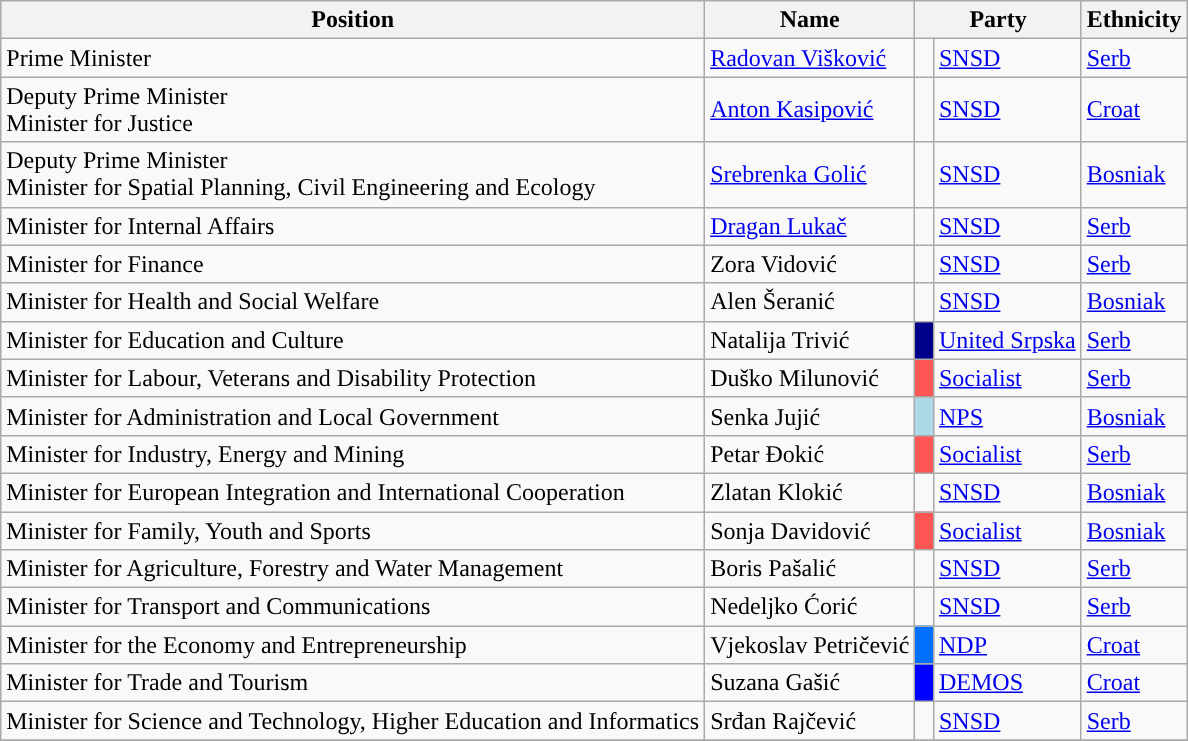<table class="wikitable">
<tr>
<th>Position</th>
<th>Name</th>
<th colspan=2>Party</th>
<th>Ethnicity</th>
</tr>
<tr>
<td>Prime Minister</td>
<td><a href='#'>Radovan Višković</a></td>
<td width=5px style="background-color:"></td>
<td><a href='#'>SNSD</a></td>
<td><a href='#'>Serb</a></td>
</tr>
<tr>
<td>Deputy Prime Minister<br>Minister for Justice</td>
<td><a href='#'>Anton Kasipović</a></td>
<td width=5px style="background-color:"></td>
<td><a href='#'>SNSD</a></td>
<td><a href='#'>Croat</a></td>
</tr>
<tr>
<td>Deputy Prime Minister<br>Minister for Spatial Planning, Civil Engineering and Ecology</td>
<td><a href='#'>Srebrenka Golić</a></td>
<td width=5px style="background-color:"></td>
<td><a href='#'>SNSD</a></td>
<td><a href='#'>Bosniak</a></td>
</tr>
<tr>
<td>Minister for Internal Affairs</td>
<td><a href='#'>Dragan Lukač</a></td>
<td width=5px style="background-color:"></td>
<td><a href='#'>SNSD</a></td>
<td><a href='#'>Serb</a></td>
</tr>
<tr>
<td>Minister for Finance</td>
<td>Zora Vidović</td>
<td width=5px style="background-color:"></td>
<td><a href='#'>SNSD</a></td>
<td><a href='#'>Serb</a></td>
</tr>
<tr>
<td>Minister for Health and Social Welfare</td>
<td>Alen Šeranić</td>
<td width=5px style="background-color:"></td>
<td><a href='#'>SNSD</a></td>
<td><a href='#'>Bosniak</a></td>
</tr>
<tr>
<td>Minister for Education and Culture</td>
<td>Natalija Trivić</td>
<td width=5px style="background-color:darkblue"></td>
<td><a href='#'>United Srpska</a></td>
<td><a href='#'>Serb</a></td>
</tr>
<tr>
<td>Minister for Labour, Veterans and Disability Protection</td>
<td>Duško Milunović</td>
<td width=5px style="background-color:#ff5555"></td>
<td><a href='#'>Socialist</a></td>
<td><a href='#'>Serb</a></td>
</tr>
<tr>
<td>Minister for Administration and Local Government</td>
<td>Senka Jujić</td>
<td width=5px style="background-color:lightblue"></td>
<td><a href='#'>NPS</a></td>
<td><a href='#'>Bosniak</a></td>
</tr>
<tr>
<td>Minister for Industry, Energy and Mining</td>
<td>Petar Đokić</td>
<td width=5px style="background-color: #ff5555"></td>
<td><a href='#'>Socialist</a></td>
<td><a href='#'>Serb</a></td>
</tr>
<tr>
<td>Minister for European Integration and International Cooperation</td>
<td>Zlatan Klokić</td>
<td width=5px style="background-color:"></td>
<td><a href='#'>SNSD</a></td>
<td><a href='#'>Bosniak</a></td>
</tr>
<tr>
<td>Minister for Family, Youth and Sports</td>
<td>Sonja Davidović</td>
<td width=5px style="background-color:#ff5555"></td>
<td><a href='#'>Socialist</a></td>
<td><a href='#'>Bosniak</a></td>
</tr>
<tr>
<td>Minister for Agriculture, Forestry and Water Management</td>
<td>Boris Pašalić</td>
<td width=5px style="background-color:"></td>
<td><a href='#'>SNSD</a></td>
<td><a href='#'>Serb</a></td>
</tr>
<tr>
<td>Minister for Transport and Communications</td>
<td>Nedeljko Ćorić</td>
<td width=5px style="background-color:"></td>
<td><a href='#'>SNSD</a></td>
<td><a href='#'>Serb</a></td>
</tr>
<tr>
<td>Minister for the Economy and Entrepreneurship</td>
<td>Vjekoslav Petričević</td>
<td width=5px style="background-color:#0070FF"></td>
<td><a href='#'>NDP</a></td>
<td><a href='#'>Croat</a></td>
</tr>
<tr>
<td>Minister for Trade and Tourism</td>
<td>Suzana Gašić</td>
<td width=5px style="background-color:blue"></td>
<td><a href='#'>DEMOS</a></td>
<td><a href='#'>Croat</a></td>
</tr>
<tr>
<td>Minister for Science and Technology, Higher Education and Informatics</td>
<td>Srđan Rajčević</td>
<td width=5px style="background-color:"></td>
<td><a href='#'>SNSD</a></td>
<td><a href='#'>Serb</a></td>
</tr>
<tr>
</tr>
</table>
